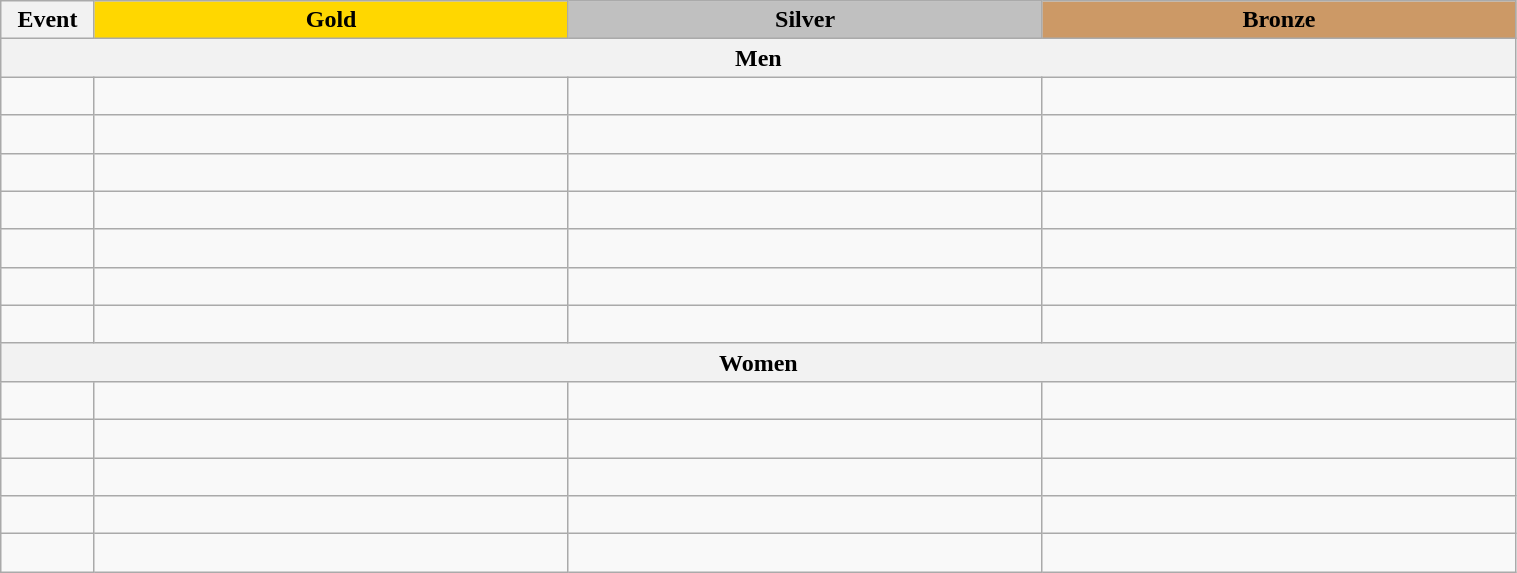<table style="width:80%;" class="wikitable">
<tr>
<th style="text-align:center; width:2%;">Event</th>
<td style="text-align:center; width:18%; background:gold;"><strong>Gold</strong></td>
<td style="text-align:center; width:18%; background:silver;"><strong>Silver</strong></td>
<td style="text-align:center; width:18%; background:#c96;"><strong>Bronze</strong></td>
</tr>
<tr>
<th colspan="4"><strong>Men</strong></th>
</tr>
<tr>
<td><br></td>
<td></td>
<td></td>
<td></td>
</tr>
<tr>
<td><br></td>
<td></td>
<td></td>
<td></td>
</tr>
<tr>
<td><br></td>
<td></td>
<td></td>
<td></td>
</tr>
<tr>
<td><br></td>
<td></td>
<td></td>
<td></td>
</tr>
<tr>
<td><br></td>
<td></td>
<td></td>
<td></td>
</tr>
<tr>
<td><br></td>
<td></td>
<td></td>
<td></td>
</tr>
<tr>
<td><br></td>
<td></td>
<td></td>
<td></td>
</tr>
<tr>
<th colspan="4"><strong>Women</strong></th>
</tr>
<tr>
<td><br></td>
<td></td>
<td></td>
<td></td>
</tr>
<tr>
<td><br></td>
<td></td>
<td></td>
<td></td>
</tr>
<tr>
<td><br></td>
<td></td>
<td></td>
<td></td>
</tr>
<tr>
<td><br></td>
<td></td>
<td></td>
<td></td>
</tr>
<tr>
<td><br></td>
<td></td>
<td></td>
<td></td>
</tr>
</table>
